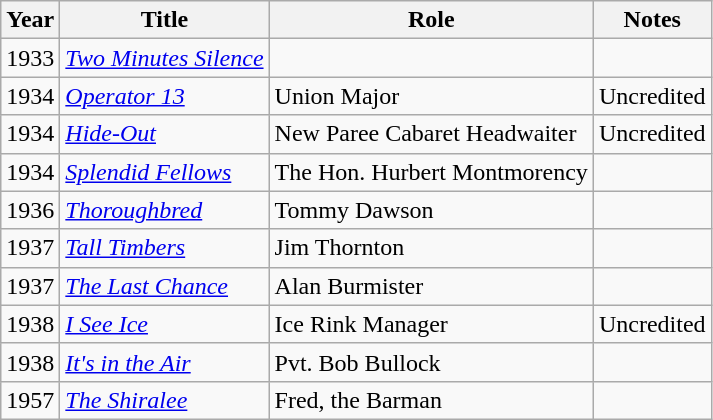<table class="wikitable">
<tr>
<th>Year</th>
<th>Title</th>
<th>Role</th>
<th>Notes</th>
</tr>
<tr>
<td>1933</td>
<td><em><a href='#'>Two Minutes Silence</a></em></td>
<td></td>
<td></td>
</tr>
<tr>
<td>1934</td>
<td><em><a href='#'>Operator 13</a></em></td>
<td>Union Major</td>
<td>Uncredited</td>
</tr>
<tr>
<td>1934</td>
<td><em><a href='#'>Hide-Out</a></em></td>
<td>New Paree Cabaret Headwaiter</td>
<td>Uncredited</td>
</tr>
<tr>
<td>1934</td>
<td><em><a href='#'>Splendid Fellows</a></em></td>
<td>The Hon. Hurbert Montmorency</td>
<td></td>
</tr>
<tr>
<td>1936</td>
<td><em><a href='#'>Thoroughbred</a></em></td>
<td>Tommy Dawson</td>
<td></td>
</tr>
<tr>
<td>1937</td>
<td><em><a href='#'>Tall Timbers</a></em></td>
<td>Jim Thornton</td>
<td></td>
</tr>
<tr>
<td>1937</td>
<td><em><a href='#'>The Last Chance</a></em></td>
<td>Alan Burmister</td>
<td></td>
</tr>
<tr>
<td>1938</td>
<td><em><a href='#'>I See Ice</a></em></td>
<td>Ice Rink Manager</td>
<td>Uncredited</td>
</tr>
<tr>
<td>1938</td>
<td><em><a href='#'>It's in the Air</a></em></td>
<td>Pvt. Bob Bullock</td>
<td></td>
</tr>
<tr>
<td>1957</td>
<td><em><a href='#'>The Shiralee</a></em></td>
<td>Fred, the Barman</td>
<td></td>
</tr>
</table>
